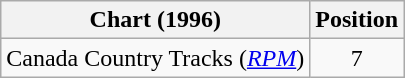<table class="wikitable sortable">
<tr>
<th scope="col">Chart (1996)</th>
<th scope="col">Position</th>
</tr>
<tr>
<td>Canada Country Tracks (<em><a href='#'>RPM</a></em>)</td>
<td align="center">7</td>
</tr>
</table>
